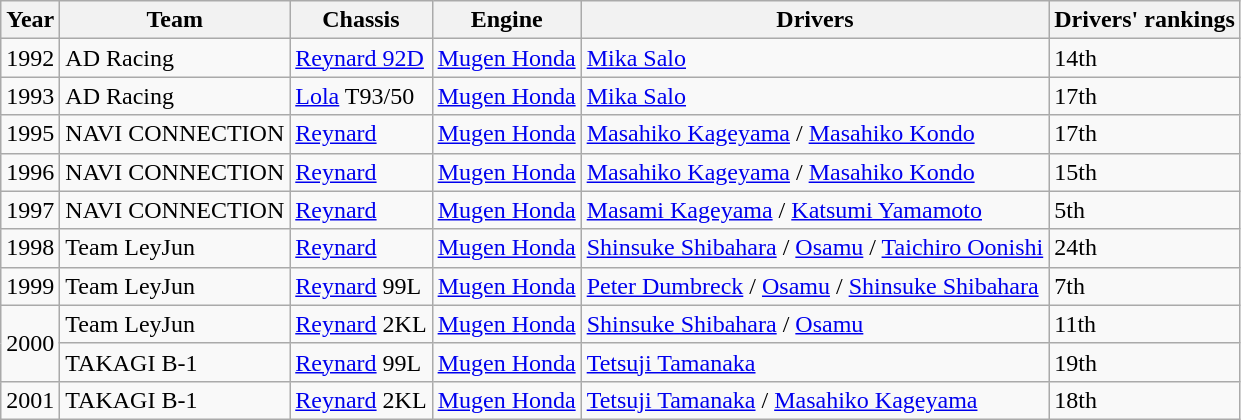<table class="wikitable">
<tr>
<th>Year</th>
<th>Team</th>
<th>Chassis</th>
<th>Engine</th>
<th>Drivers</th>
<th>Drivers' rankings</th>
</tr>
<tr>
<td>1992</td>
<td>AD Racing</td>
<td><a href='#'>Reynard 92D</a></td>
<td><a href='#'>Mugen Honda</a></td>
<td> <a href='#'>Mika Salo</a></td>
<td>14th</td>
</tr>
<tr>
<td>1993</td>
<td>AD Racing</td>
<td><a href='#'>Lola</a> T93/50</td>
<td><a href='#'>Mugen Honda</a></td>
<td> <a href='#'>Mika Salo</a></td>
<td>17th</td>
</tr>
<tr>
<td>1995</td>
<td>NAVI CONNECTION</td>
<td><a href='#'>Reynard</a></td>
<td><a href='#'>Mugen Honda</a></td>
<td> <a href='#'>Masahiko Kageyama</a> /  <a href='#'>Masahiko Kondo</a></td>
<td>17th</td>
</tr>
<tr>
<td>1996</td>
<td>NAVI CONNECTION</td>
<td><a href='#'>Reynard</a></td>
<td><a href='#'>Mugen Honda</a></td>
<td> <a href='#'>Masahiko Kageyama</a> /  <a href='#'>Masahiko Kondo</a></td>
<td>15th</td>
</tr>
<tr>
<td>1997</td>
<td>NAVI CONNECTION</td>
<td><a href='#'>Reynard</a></td>
<td><a href='#'>Mugen Honda</a></td>
<td> <a href='#'>Masami Kageyama</a> /  <a href='#'>Katsumi Yamamoto</a></td>
<td>5th</td>
</tr>
<tr>
<td>1998</td>
<td>Team LeyJun</td>
<td><a href='#'>Reynard</a></td>
<td><a href='#'>Mugen Honda</a></td>
<td> <a href='#'>Shinsuke Shibahara</a> /  <a href='#'>Osamu</a> /  <a href='#'>Taichiro Oonishi</a></td>
<td>24th</td>
</tr>
<tr>
<td>1999</td>
<td>Team LeyJun</td>
<td><a href='#'>Reynard</a> 99L</td>
<td><a href='#'>Mugen Honda</a></td>
<td> <a href='#'>Peter Dumbreck</a> /  <a href='#'>Osamu</a> /  <a href='#'>Shinsuke Shibahara</a></td>
<td>7th</td>
</tr>
<tr>
<td rowspan="2">2000</td>
<td>Team LeyJun</td>
<td><a href='#'>Reynard</a> 2KL</td>
<td><a href='#'>Mugen Honda</a></td>
<td> <a href='#'>Shinsuke Shibahara</a> /  <a href='#'>Osamu</a></td>
<td>11th</td>
</tr>
<tr>
<td>TAKAGI B-1</td>
<td><a href='#'>Reynard</a> 99L</td>
<td><a href='#'>Mugen Honda</a></td>
<td> <a href='#'>Tetsuji Tamanaka</a></td>
<td>19th</td>
</tr>
<tr>
<td>2001</td>
<td>TAKAGI B-1</td>
<td><a href='#'>Reynard</a> 2KL</td>
<td><a href='#'>Mugen Honda</a></td>
<td> <a href='#'>Tetsuji Tamanaka</a> /  <a href='#'>Masahiko Kageyama</a></td>
<td>18th</td>
</tr>
</table>
